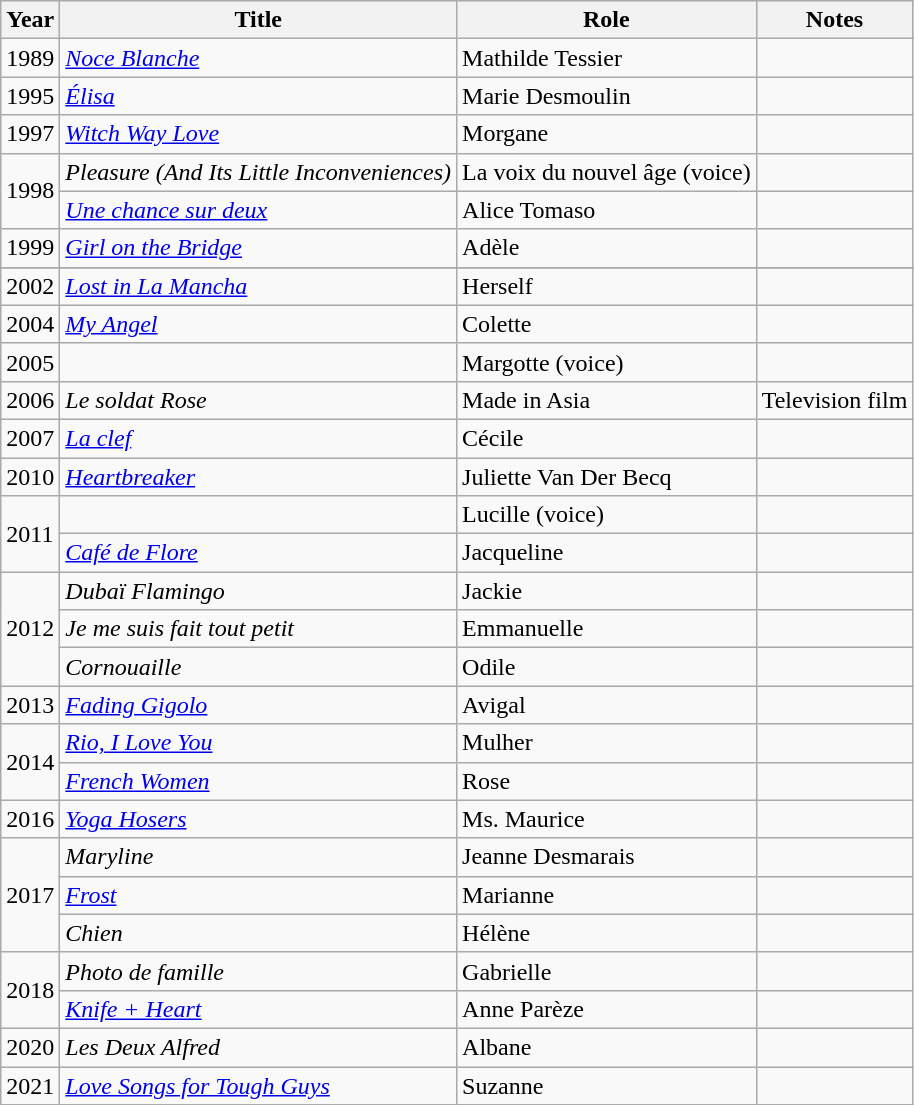<table class="wikitable sortable">
<tr>
<th>Year</th>
<th>Title</th>
<th>Role</th>
<th class="unsortable">Notes</th>
</tr>
<tr>
<td>1989</td>
<td><em><a href='#'>Noce Blanche</a></em></td>
<td>Mathilde Tessier</td>
<td></td>
</tr>
<tr>
<td>1995</td>
<td><em><a href='#'>Élisa</a></em></td>
<td>Marie Desmoulin</td>
<td></td>
</tr>
<tr>
<td>1997</td>
<td><em><a href='#'>Witch Way Love</a></em></td>
<td>Morgane</td>
<td></td>
</tr>
<tr>
<td rowspan="2">1998</td>
<td><em>Pleasure (And Its Little Inconveniences)</em></td>
<td>La voix du nouvel âge (voice)</td>
<td></td>
</tr>
<tr>
<td><em><a href='#'>Une chance sur deux</a></em></td>
<td>Alice Tomaso</td>
<td></td>
</tr>
<tr>
<td>1999</td>
<td><em><a href='#'>Girl on the Bridge</a></em></td>
<td>Adèle</td>
<td></td>
</tr>
<tr>
</tr>
<tr>
<td>2002</td>
<td><em><a href='#'>Lost in La Mancha</a></em></td>
<td>Herself</td>
<td></td>
</tr>
<tr>
<td>2004</td>
<td><em><a href='#'>My Angel</a></em></td>
<td>Colette</td>
<td></td>
</tr>
<tr>
<td>2005</td>
<td><em></em></td>
<td>Margotte (voice)</td>
<td></td>
</tr>
<tr>
<td>2006</td>
<td><em>Le soldat Rose</em></td>
<td>Made in Asia</td>
<td>Television film</td>
</tr>
<tr>
<td>2007</td>
<td><em><a href='#'>La clef</a></em></td>
<td>Cécile</td>
<td></td>
</tr>
<tr>
<td>2010</td>
<td><em><a href='#'>Heartbreaker</a></em></td>
<td>Juliette Van Der Becq</td>
<td></td>
</tr>
<tr>
<td rowspan="2">2011</td>
<td><em></em></td>
<td>Lucille (voice)</td>
<td></td>
</tr>
<tr>
<td><em><a href='#'>Café de Flore</a></em></td>
<td>Jacqueline</td>
<td></td>
</tr>
<tr>
<td rowspan="3">2012</td>
<td><em>Dubaï Flamingo</em></td>
<td>Jackie</td>
<td></td>
</tr>
<tr>
<td><em>Je me suis fait tout petit</em></td>
<td>Emmanuelle</td>
<td></td>
</tr>
<tr>
<td><em>Cornouaille</em></td>
<td>Odile</td>
<td></td>
</tr>
<tr>
<td>2013</td>
<td><em><a href='#'>Fading Gigolo</a></em></td>
<td>Avigal</td>
<td></td>
</tr>
<tr>
<td rowspan="2">2014</td>
<td><em><a href='#'>Rio, I Love You</a></em></td>
<td>Mulher</td>
<td></td>
</tr>
<tr>
<td><a href='#'><em>French Women</em></a></td>
<td>Rose</td>
<td></td>
</tr>
<tr>
<td>2016</td>
<td><em><a href='#'>Yoga Hosers</a></em></td>
<td>Ms. Maurice</td>
<td></td>
</tr>
<tr>
<td rowspan="3">2017</td>
<td><em>Maryline</em></td>
<td>Jeanne Desmarais</td>
<td></td>
</tr>
<tr>
<td><em><a href='#'>Frost</a></em></td>
<td>Marianne</td>
<td></td>
</tr>
<tr>
<td><em>Chien</em></td>
<td>Hélène</td>
<td></td>
</tr>
<tr>
<td rowspan="2">2018</td>
<td><em>Photo de famille</em></td>
<td>Gabrielle</td>
<td></td>
</tr>
<tr>
<td><em><a href='#'>Knife + Heart</a></em></td>
<td>Anne Parèze</td>
<td></td>
</tr>
<tr>
<td>2020</td>
<td><em>Les Deux Alfred</em></td>
<td>Albane</td>
<td></td>
</tr>
<tr>
<td>2021</td>
<td><em><a href='#'>Love Songs for Tough Guys</a></em></td>
<td>Suzanne</td>
<td></td>
</tr>
</table>
